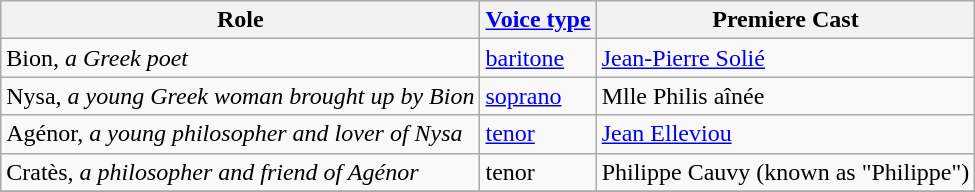<table class="wikitable">
<tr>
<th>Role</th>
<th><a href='#'>Voice type</a></th>
<th>Premiere Cast</th>
</tr>
<tr>
<td>Bion, <em>a Greek poet</em></td>
<td><a href='#'>baritone</a></td>
<td><a href='#'>Jean-Pierre Solié</a></td>
</tr>
<tr>
<td>Nysa, <em>a young Greek woman brought up by Bion</em></td>
<td><a href='#'>soprano</a></td>
<td>Mlle Philis aînée</td>
</tr>
<tr>
<td>Agénor, <em>a young philosopher and lover of Nysa</em></td>
<td><a href='#'>tenor</a></td>
<td><a href='#'>Jean Elleviou</a></td>
</tr>
<tr>
<td>Cratès, <em>a philosopher and friend of Agénor</em></td>
<td>tenor</td>
<td>Philippe Cauvy (known as "Philippe")</td>
</tr>
<tr>
</tr>
</table>
